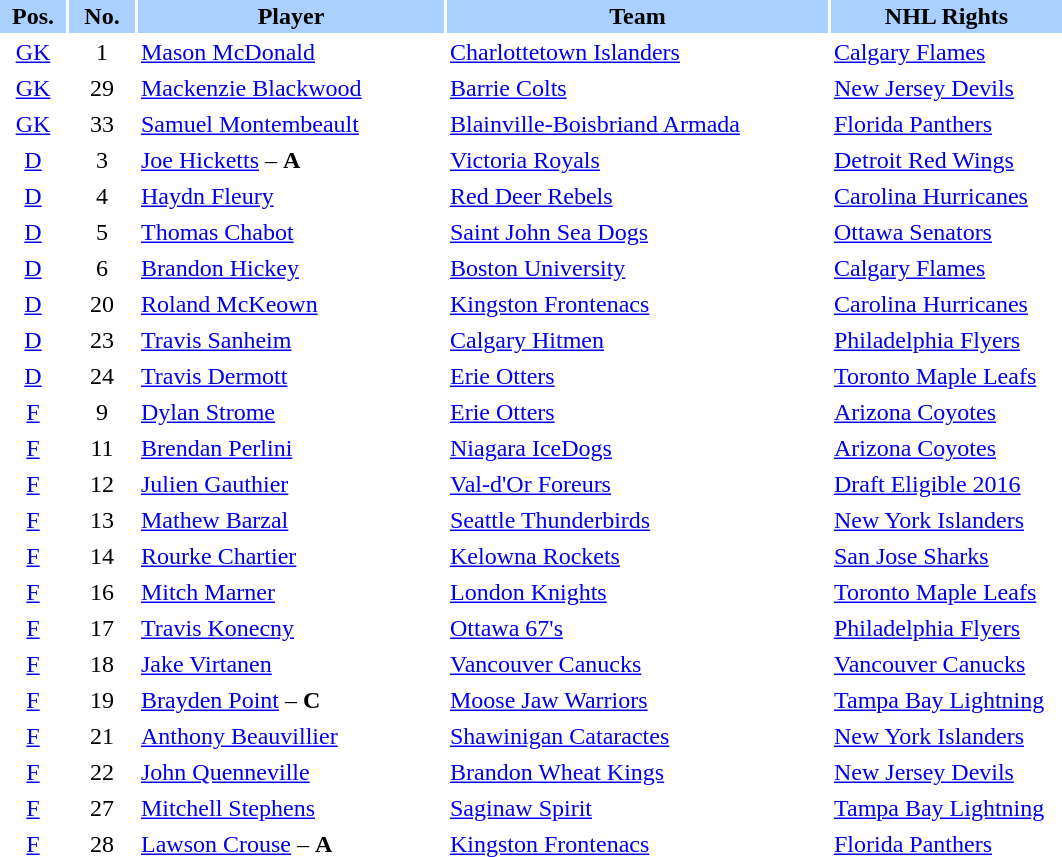<table border="0" cellspacing="2" cellpadding="2">
<tr bgcolor=AAD0FF>
<th width=40>Pos.</th>
<th width=40>No.</th>
<th width=200>Player</th>
<th width=250>Team</th>
<th width=150>NHL Rights</th>
</tr>
<tr>
<td style="text-align:center;"><a href='#'>GK</a></td>
<td style="text-align:center;">1</td>
<td><a href='#'>Mason McDonald</a></td>
<td> <a href='#'>Charlottetown Islanders</a></td>
<td><a href='#'>Calgary Flames</a></td>
</tr>
<tr>
<td style="text-align:center;"><a href='#'>GK</a></td>
<td style="text-align:center;">29</td>
<td><a href='#'>Mackenzie Blackwood</a></td>
<td> <a href='#'>Barrie Colts</a></td>
<td><a href='#'>New Jersey Devils</a></td>
</tr>
<tr>
<td style="text-align:center;"><a href='#'>GK</a></td>
<td style="text-align:center;">33</td>
<td><a href='#'>Samuel Montembeault</a></td>
<td> <a href='#'>Blainville-Boisbriand Armada</a></td>
<td><a href='#'>Florida Panthers</a></td>
</tr>
<tr>
<td style="text-align:center;"><a href='#'>D</a></td>
<td style="text-align:center;">3</td>
<td><a href='#'>Joe Hicketts</a> – <strong>A</strong></td>
<td> <a href='#'>Victoria Royals</a></td>
<td><a href='#'>Detroit Red Wings</a></td>
</tr>
<tr>
<td style="text-align:center;"><a href='#'>D</a></td>
<td style="text-align:center;">4</td>
<td><a href='#'>Haydn Fleury</a></td>
<td> <a href='#'>Red Deer Rebels</a></td>
<td><a href='#'>Carolina Hurricanes</a></td>
</tr>
<tr>
<td style="text-align:center;"><a href='#'>D</a></td>
<td style="text-align:center;">5</td>
<td><a href='#'>Thomas Chabot</a></td>
<td> <a href='#'>Saint John Sea Dogs</a></td>
<td><a href='#'>Ottawa Senators</a></td>
</tr>
<tr>
<td style="text-align:center;"><a href='#'>D</a></td>
<td style="text-align:center;">6</td>
<td><a href='#'>Brandon Hickey</a></td>
<td> <a href='#'>Boston University</a></td>
<td><a href='#'>Calgary Flames</a></td>
</tr>
<tr>
<td style="text-align:center;"><a href='#'>D</a></td>
<td style="text-align:center;">20</td>
<td><a href='#'>Roland McKeown</a></td>
<td> <a href='#'>Kingston Frontenacs</a></td>
<td><a href='#'>Carolina Hurricanes</a></td>
</tr>
<tr>
<td style="text-align:center;"><a href='#'>D</a></td>
<td style="text-align:center;">23</td>
<td><a href='#'>Travis Sanheim</a></td>
<td> <a href='#'>Calgary Hitmen</a></td>
<td><a href='#'>Philadelphia Flyers</a></td>
</tr>
<tr>
<td style="text-align:center;"><a href='#'>D</a></td>
<td style="text-align:center;">24</td>
<td><a href='#'>Travis Dermott</a></td>
<td> <a href='#'>Erie Otters</a></td>
<td><a href='#'>Toronto Maple Leafs</a></td>
</tr>
<tr>
<td style="text-align:center;"><a href='#'>F</a></td>
<td style="text-align:center;">9</td>
<td><a href='#'>Dylan Strome</a></td>
<td> <a href='#'>Erie Otters</a></td>
<td><a href='#'>Arizona Coyotes</a></td>
</tr>
<tr>
<td style="text-align:center;"><a href='#'>F</a></td>
<td style="text-align:center;">11</td>
<td><a href='#'>Brendan Perlini</a></td>
<td> <a href='#'>Niagara IceDogs</a></td>
<td><a href='#'>Arizona Coyotes</a></td>
</tr>
<tr>
<td style="text-align:center;"><a href='#'>F</a></td>
<td style="text-align:center;">12</td>
<td><a href='#'>Julien Gauthier</a></td>
<td> <a href='#'>Val-d'Or Foreurs</a></td>
<td><a href='#'>Draft Eligible 2016</a></td>
</tr>
<tr>
<td style="text-align:center;"><a href='#'>F</a></td>
<td style="text-align:center;">13</td>
<td><a href='#'>Mathew Barzal</a></td>
<td> <a href='#'>Seattle Thunderbirds</a></td>
<td><a href='#'>New York Islanders</a></td>
</tr>
<tr>
<td style="text-align:center;"><a href='#'>F</a></td>
<td style="text-align:center;">14</td>
<td><a href='#'>Rourke Chartier</a></td>
<td> <a href='#'>Kelowna Rockets</a></td>
<td><a href='#'>San Jose Sharks</a></td>
</tr>
<tr>
<td style="text-align:center;"><a href='#'>F</a></td>
<td style="text-align:center;">16</td>
<td><a href='#'>Mitch Marner</a></td>
<td> <a href='#'>London Knights</a></td>
<td><a href='#'>Toronto Maple Leafs</a></td>
</tr>
<tr>
<td style="text-align:center;"><a href='#'>F</a></td>
<td style="text-align:center;">17</td>
<td><a href='#'>Travis Konecny</a></td>
<td> <a href='#'>Ottawa 67's</a></td>
<td><a href='#'>Philadelphia Flyers</a></td>
</tr>
<tr>
<td style="text-align:center;"><a href='#'>F</a></td>
<td style="text-align:center;">18</td>
<td><a href='#'>Jake Virtanen</a></td>
<td> <a href='#'>Vancouver Canucks</a></td>
<td><a href='#'>Vancouver Canucks</a></td>
</tr>
<tr>
<td style="text-align:center;"><a href='#'>F</a></td>
<td style="text-align:center;">19</td>
<td><a href='#'>Brayden Point</a> – <strong>C</strong></td>
<td> <a href='#'>Moose Jaw Warriors</a></td>
<td><a href='#'>Tampa Bay Lightning</a></td>
</tr>
<tr>
<td style="text-align:center;"><a href='#'>F</a></td>
<td style="text-align:center;">21</td>
<td><a href='#'>Anthony Beauvillier</a></td>
<td> <a href='#'>Shawinigan Cataractes</a></td>
<td><a href='#'>New York Islanders</a></td>
</tr>
<tr>
<td style="text-align:center;"><a href='#'>F</a></td>
<td style="text-align:center;">22</td>
<td><a href='#'>John Quenneville</a></td>
<td> <a href='#'>Brandon Wheat Kings</a></td>
<td><a href='#'>New Jersey Devils</a></td>
</tr>
<tr>
<td style="text-align:center;"><a href='#'>F</a></td>
<td style="text-align:center;">27</td>
<td><a href='#'>Mitchell Stephens</a></td>
<td> <a href='#'>Saginaw Spirit</a></td>
<td><a href='#'>Tampa Bay Lightning</a></td>
</tr>
<tr>
<td style="text-align:center;"><a href='#'>F</a></td>
<td style="text-align:center;">28</td>
<td><a href='#'>Lawson Crouse</a> – <strong>A</strong></td>
<td> <a href='#'>Kingston Frontenacs</a></td>
<td><a href='#'>Florida Panthers</a></td>
</tr>
</table>
